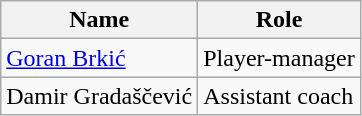<table class="wikitable">
<tr>
<th>Name</th>
<th>Role</th>
</tr>
<tr>
<td> <a href='#'>Goran Brkić</a></td>
<td>Player-manager</td>
</tr>
<tr>
<td> Damir Gradaščević</td>
<td>Assistant coach</td>
</tr>
</table>
